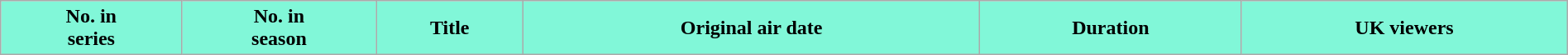<table class="wikitable plainrowheaders" style="width:100%">
<tr style="color:black">
<th style="background:#81F7D8;">No. in<br>series</th>
<th style="background:#81F7D8;">No. in<br>season</th>
<th style="background:#81F7D8;">Title</th>
<th style="background:#81F7D8;">Original air date</th>
<th style="background:#81F7D8;">Duration</th>
<th style="background:#81F7D8;">UK viewers<br>








</th>
</tr>
</table>
